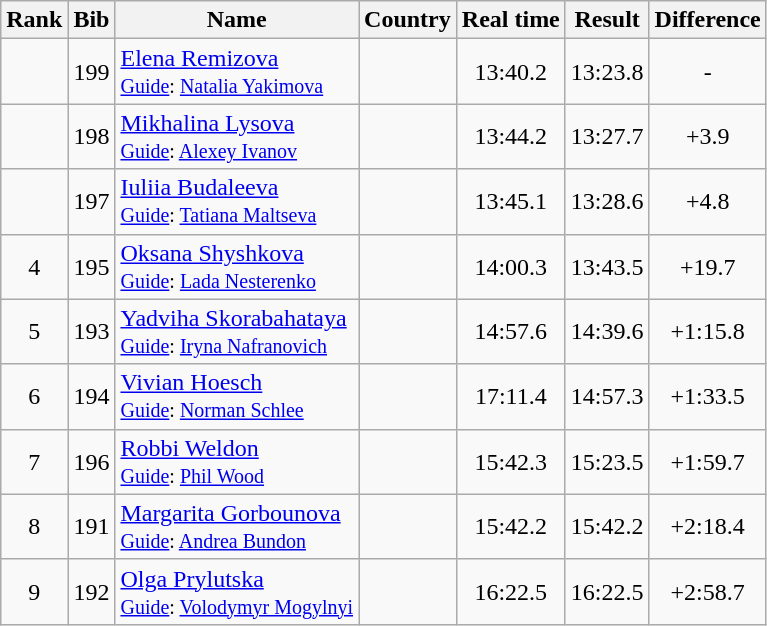<table class="wikitable sortable" style="text-align:center">
<tr>
<th>Rank</th>
<th>Bib</th>
<th>Name</th>
<th>Country</th>
<th>Real time</th>
<th>Result</th>
<th>Difference</th>
</tr>
<tr>
<td></td>
<td>199</td>
<td align=left><a href='#'>Elena Remizova</a><br><small><a href='#'>Guide</a>: <a href='#'>Natalia Yakimova</a></small></td>
<td align=left></td>
<td>13:40.2</td>
<td>13:23.8</td>
<td>-</td>
</tr>
<tr>
<td></td>
<td>198</td>
<td align=left><a href='#'>Mikhalina Lysova</a><br><small><a href='#'>Guide</a>: <a href='#'>Alexey Ivanov</a></small></td>
<td align=left></td>
<td>13:44.2</td>
<td>13:27.7</td>
<td>+3.9</td>
</tr>
<tr>
<td></td>
<td>197</td>
<td align=left><a href='#'>Iuliia Budaleeva</a><br><small><a href='#'>Guide</a>: <a href='#'>Tatiana Maltseva</a></small></td>
<td align=left></td>
<td>13:45.1</td>
<td>13:28.6</td>
<td>+4.8</td>
</tr>
<tr>
<td>4</td>
<td>195</td>
<td align=left><a href='#'>Oksana Shyshkova</a><br><small><a href='#'>Guide</a>: <a href='#'>Lada Nesterenko</a></small></td>
<td align=left></td>
<td>14:00.3</td>
<td>13:43.5</td>
<td>+19.7</td>
</tr>
<tr>
<td>5</td>
<td>193</td>
<td align=left><a href='#'>Yadviha Skorabahataya</a><br><small><a href='#'>Guide</a>: <a href='#'>Iryna Nafranovich</a></small></td>
<td align=left></td>
<td>14:57.6</td>
<td>14:39.6</td>
<td>+1:15.8</td>
</tr>
<tr>
<td>6</td>
<td>194</td>
<td align=left><a href='#'>Vivian Hoesch</a><br><small><a href='#'>Guide</a>: <a href='#'>Norman Schlee</a></small></td>
<td align=left></td>
<td>17:11.4</td>
<td>14:57.3</td>
<td>+1:33.5</td>
</tr>
<tr>
<td>7</td>
<td>196</td>
<td align=left><a href='#'>Robbi Weldon</a><br><small><a href='#'>Guide</a>: <a href='#'>Phil Wood</a></small></td>
<td align=left></td>
<td>15:42.3</td>
<td>15:23.5</td>
<td>+1:59.7</td>
</tr>
<tr>
<td>8</td>
<td>191</td>
<td align=left><a href='#'>Margarita Gorbounova</a><br><small><a href='#'>Guide</a>: <a href='#'>Andrea Bundon</a></small></td>
<td align=left></td>
<td>15:42.2</td>
<td>15:42.2</td>
<td>+2:18.4</td>
</tr>
<tr>
<td>9</td>
<td>192</td>
<td align=left><a href='#'>Olga Prylutska</a><br><small><a href='#'>Guide</a>: <a href='#'>Volodymyr Mogylnyi</a></small></td>
<td align=left></td>
<td>16:22.5</td>
<td>16:22.5</td>
<td>+2:58.7</td>
</tr>
</table>
